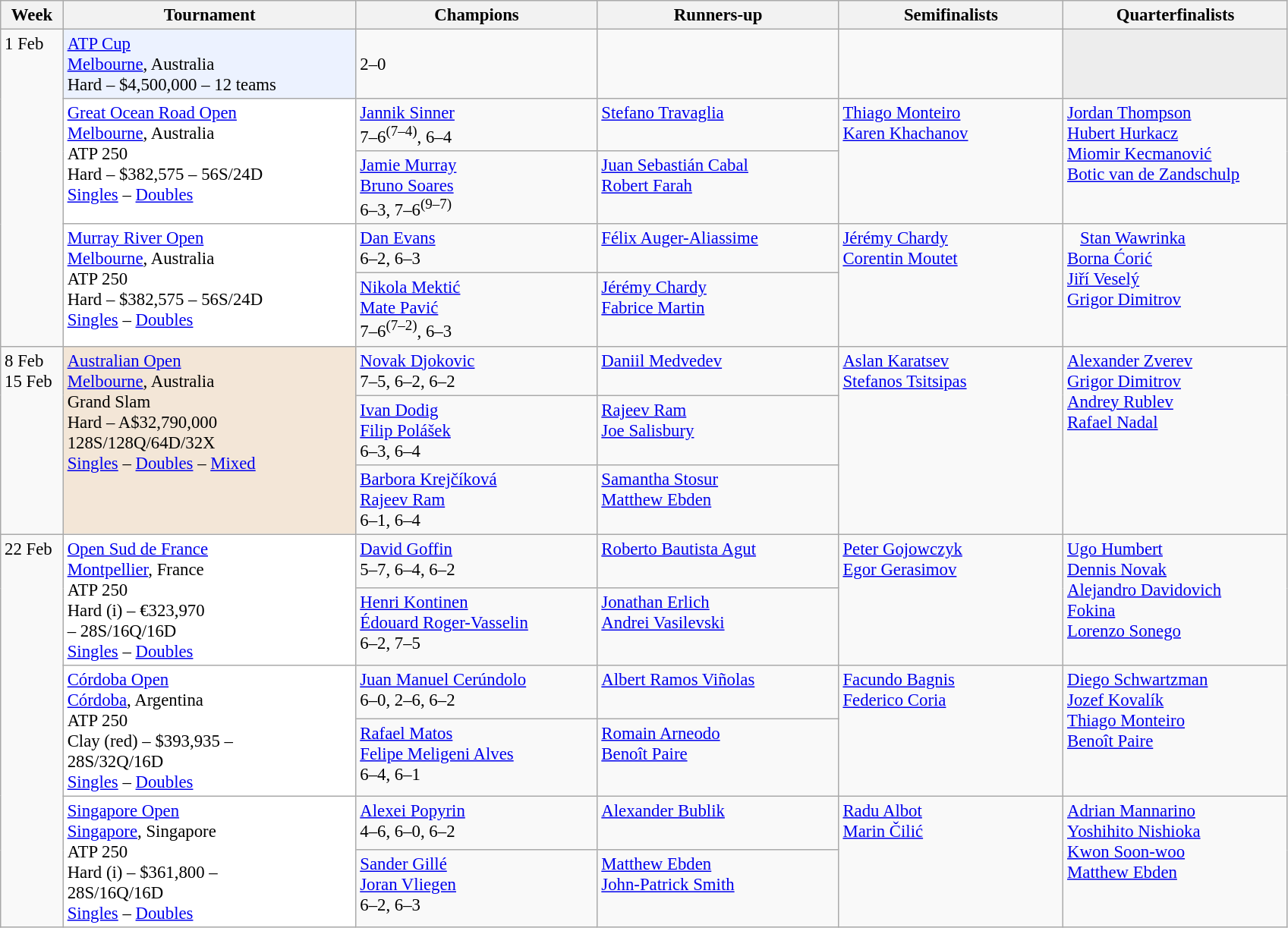<table class=wikitable style=font-size:95%>
<tr>
<th style="width:48px;">Week</th>
<th style="width:250px;">Tournament</th>
<th style="width:205px;">Champions</th>
<th style="width:205px;">Runners-up</th>
<th style="width:190px;">Semifinalists</th>
<th style="width:190px;">Quarterfinalists</th>
</tr>
<tr valign=top>
<td rowspan=5>1 Feb</td>
<td style="background:#ECF2FF;"><a href='#'>ATP Cup</a> <br> <a href='#'>Melbourne</a>, Australia <br> Hard – $4,500,000 – 12 teams</td>
<td><br>2–0</td>
<td></td>
<td> <br> </td>
<td bgcolor=ededed></td>
</tr>
<tr valign=top>
<td style="background:#fff;" rowspan=2><a href='#'>Great Ocean Road Open</a> <br> <a href='#'>Melbourne</a>, Australia <br> ATP 250 <br> Hard – $382,575 – 56S/24D <br><a href='#'>Singles</a> – <a href='#'>Doubles</a></td>
<td> <a href='#'>Jannik Sinner</a> <br> 7–6<sup>(7–4)</sup>, 6–4</td>
<td> <a href='#'>Stefano Travaglia</a></td>
<td rowspan=2> <a href='#'>Thiago Monteiro</a><br>  <a href='#'>Karen Khachanov</a></td>
<td rowspan=2> <a href='#'>Jordan Thompson</a> <br>  <a href='#'>Hubert Hurkacz</a> <br>  <a href='#'>Miomir Kecmanović</a> <br>  <a href='#'>Botic van de Zandschulp</a></td>
</tr>
<tr valign=top>
<td> <a href='#'>Jamie Murray</a> <br>  <a href='#'>Bruno Soares</a> <br> 6–3, 7–6<sup>(9–7)</sup></td>
<td> <a href='#'>Juan Sebastián Cabal</a> <br>  <a href='#'>Robert Farah</a></td>
</tr>
<tr valign=top>
<td style="background:#fff;" rowspan=2><a href='#'>Murray River Open</a><br> <a href='#'>Melbourne</a>, Australia <br> ATP 250 <br> Hard – $382,575 – 56S/24D <br><a href='#'>Singles</a> – <a href='#'>Doubles</a></td>
<td> <a href='#'>Dan Evans</a> <br> 6–2, 6–3</td>
<td> <a href='#'>Félix Auger-Aliassime</a></td>
<td rowspan=2> <a href='#'>Jérémy Chardy</a> <br>  <a href='#'>Corentin Moutet</a></td>
<td rowspan=2>    <a href='#'>Stan Wawrinka</a> <br>  <a href='#'>Borna Ćorić</a> <br> <a href='#'>Jiří Veselý</a> <br>  <a href='#'>Grigor Dimitrov</a></td>
</tr>
<tr valign=top>
<td> <a href='#'>Nikola Mektić</a> <br>  <a href='#'>Mate Pavić</a> <br> 7–6<sup>(7–2)</sup>, 6–3</td>
<td> <a href='#'>Jérémy Chardy</a> <br>   <a href='#'>Fabrice Martin</a></td>
</tr>
<tr valign=top>
<td rowspan=3>8 Feb<br>15 Feb</td>
<td style="background:#F3E6D7;" rowspan=3><a href='#'>Australian Open</a><br> <a href='#'>Melbourne</a>, Australia <br> Grand Slam <br>Hard – A$32,790,000 <br>128S/128Q/64D/32X<br><a href='#'>Singles</a> – <a href='#'>Doubles</a> – <a href='#'>Mixed</a></td>
<td> <a href='#'>Novak Djokovic</a><br> 7–5, 6–2, 6–2</td>
<td> <a href='#'>Daniil Medvedev</a></td>
<td rowspan=3> <a href='#'>Aslan Karatsev</a> <br> <a href='#'>Stefanos Tsitsipas</a></td>
<td rowspan=3> <a href='#'>Alexander Zverev</a><br>  <a href='#'>Grigor Dimitrov</a> <br>  <a href='#'>Andrey Rublev</a><br> <a href='#'>Rafael Nadal</a></td>
</tr>
<tr valign=top>
<td> <a href='#'>Ivan Dodig</a> <br>  <a href='#'>Filip Polášek</a> <br> 6–3, 6–4</td>
<td> <a href='#'>Rajeev Ram</a> <br>  <a href='#'>Joe Salisbury</a></td>
</tr>
<tr valign=top>
<td> <a href='#'>Barbora Krejčíková</a> <br>  <a href='#'>Rajeev Ram</a> <br> 6–1, 6–4</td>
<td> <a href='#'>Samantha Stosur</a> <br>  <a href='#'>Matthew Ebden</a></td>
</tr>
<tr valign=top>
<td rowspan=6>22 Feb</td>
<td style="background:#fff;" rowspan=2><a href='#'>Open Sud de France</a><br> <a href='#'>Montpellier</a>, France<br> ATP 250<br>Hard (i) – €323,970 <br> – 28S/16Q/16D <br><a href='#'>Singles</a> – <a href='#'>Doubles</a></td>
<td> <a href='#'>David Goffin</a> <br> 5–7, 6–4, 6–2</td>
<td> <a href='#'>Roberto Bautista Agut</a></td>
<td rowspan=2> <a href='#'>Peter Gojowczyk</a> <br>  <a href='#'>Egor Gerasimov</a></td>
<td rowspan=2> <a href='#'>Ugo Humbert</a> <br> <a href='#'>Dennis Novak</a> <br>  <a href='#'>Alejandro Davidovich <br>Fokina</a> <br>  <a href='#'>Lorenzo Sonego</a></td>
</tr>
<tr valign=top>
<td> <a href='#'>Henri Kontinen</a> <br>  <a href='#'>Édouard Roger-Vasselin</a><br> 6–2, 7–5</td>
<td> <a href='#'>Jonathan Erlich</a> <br>  <a href='#'>Andrei Vasilevski</a></td>
</tr>
<tr valign=top>
<td style="background:#fff;" rowspan=2><a href='#'>Córdoba Open</a><br> <a href='#'>Córdoba</a>, Argentina <br> ATP 250 <br> Clay (red) – $393,935 – <br> 28S/32Q/16D <br><a href='#'>Singles</a> – <a href='#'>Doubles</a></td>
<td> <a href='#'>Juan Manuel Cerúndolo</a><br> 6–0, 2–6, 6–2</td>
<td> <a href='#'>Albert Ramos Viñolas</a></td>
<td rowspan=2> <a href='#'>Facundo Bagnis</a> <br> <a href='#'>Federico Coria</a></td>
<td rowspan=2> <a href='#'>Diego Schwartzman</a> <br>  <a href='#'>Jozef Kovalík</a><br>  <a href='#'>Thiago Monteiro</a> <br>  <a href='#'>Benoît Paire</a></td>
</tr>
<tr valign=top>
<td> <a href='#'>Rafael Matos</a> <br>  <a href='#'>Felipe Meligeni Alves</a> <br> 6–4, 6–1</td>
<td> <a href='#'>Romain Arneodo</a> <br>  <a href='#'>Benoît Paire</a></td>
</tr>
<tr valign=top>
<td style="background:#fff;" rowspan=2><a href='#'>Singapore Open</a><br> <a href='#'>Singapore</a>, Singapore<br> ATP 250<br> Hard (i) – $361,800 –  <br> 28S/16Q/16D <br><a href='#'>Singles</a> – <a href='#'>Doubles</a></td>
<td> <a href='#'>Alexei Popyrin</a> <br> 4–6, 6–0, 6–2</td>
<td> <a href='#'>Alexander Bublik</a></td>
<td rowspan=2> <a href='#'>Radu Albot</a> <br>  <a href='#'>Marin Čilić</a></td>
<td rowspan=2> <a href='#'>Adrian Mannarino</a> <br>  <a href='#'>Yoshihito Nishioka</a> <br> <a href='#'>Kwon Soon-woo</a> <br>  <a href='#'>Matthew Ebden</a></td>
</tr>
<tr valign=top>
<td> <a href='#'>Sander Gillé</a> <br>  <a href='#'>Joran Vliegen</a> <br> 6–2, 6–3</td>
<td> <a href='#'>Matthew Ebden</a> <br>  <a href='#'>John-Patrick Smith</a></td>
</tr>
</table>
